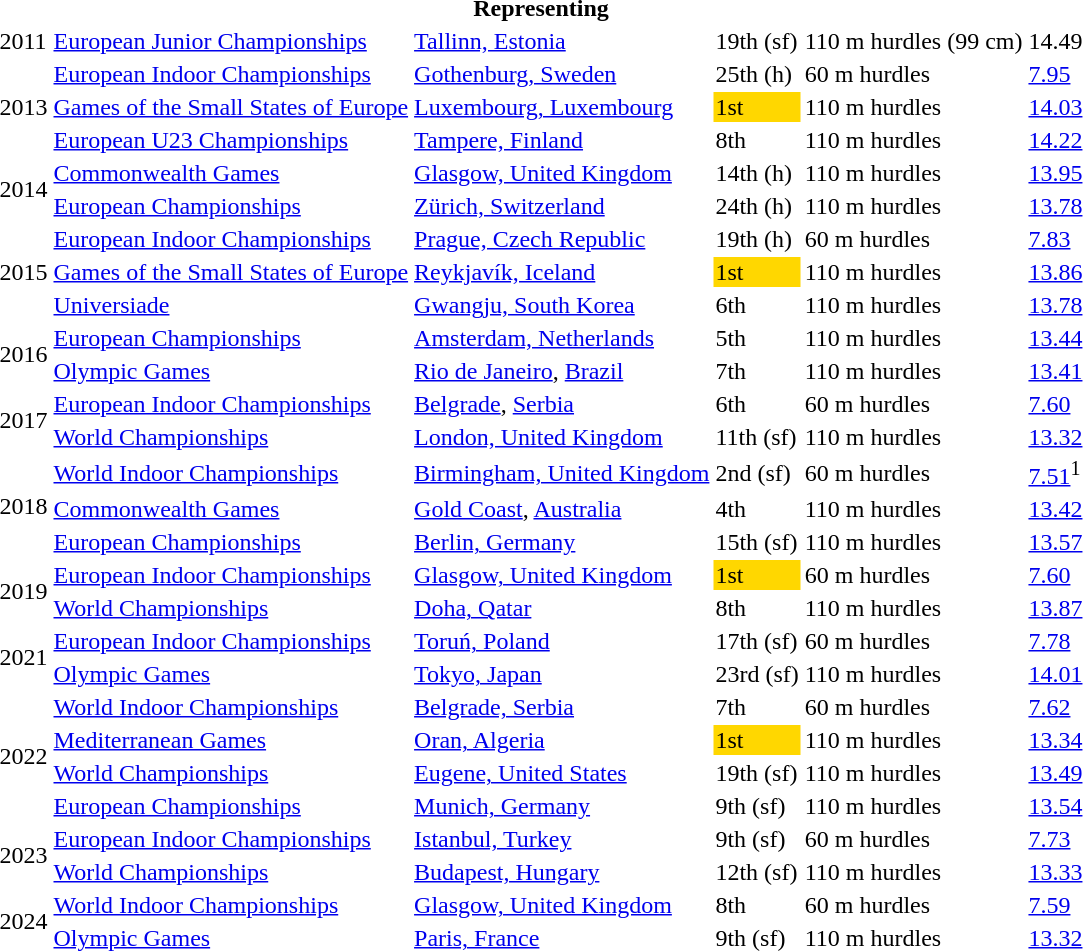<table>
<tr>
<th colspan="6">Representing </th>
</tr>
<tr>
<td>2011</td>
<td><a href='#'>European Junior Championships</a></td>
<td><a href='#'>Tallinn, Estonia</a></td>
<td>19th (sf)</td>
<td>110 m hurdles (99 cm)</td>
<td>14.49</td>
</tr>
<tr>
<td rowspan=3>2013</td>
<td><a href='#'>European Indoor Championships</a></td>
<td><a href='#'>Gothenburg, Sweden</a></td>
<td>25th (h)</td>
<td>60 m hurdles</td>
<td><a href='#'>7.95</a></td>
</tr>
<tr>
<td><a href='#'>Games of the Small States of Europe</a></td>
<td><a href='#'>Luxembourg, Luxembourg</a></td>
<td bgcolor=gold>1st</td>
<td>110 m hurdles</td>
<td><a href='#'>14.03</a></td>
</tr>
<tr>
<td><a href='#'>European U23 Championships</a></td>
<td><a href='#'>Tampere, Finland</a></td>
<td>8th</td>
<td>110 m hurdles</td>
<td><a href='#'>14.22</a></td>
</tr>
<tr>
<td rowspan=2>2014</td>
<td><a href='#'>Commonwealth Games</a></td>
<td><a href='#'>Glasgow, United Kingdom</a></td>
<td>14th (h)</td>
<td>110 m hurdles</td>
<td><a href='#'>13.95</a></td>
</tr>
<tr>
<td><a href='#'>European Championships</a></td>
<td><a href='#'>Zürich, Switzerland</a></td>
<td>24th (h)</td>
<td>110 m hurdles</td>
<td><a href='#'>13.78</a></td>
</tr>
<tr>
<td rowspan=3>2015</td>
<td><a href='#'>European Indoor Championships</a></td>
<td><a href='#'>Prague, Czech Republic</a></td>
<td>19th (h)</td>
<td>60 m hurdles</td>
<td><a href='#'>7.83</a></td>
</tr>
<tr>
<td><a href='#'>Games of the Small States of Europe</a></td>
<td><a href='#'>Reykjavík, Iceland</a></td>
<td bgcolor=gold>1st</td>
<td>110 m hurdles</td>
<td><a href='#'>13.86</a></td>
</tr>
<tr>
<td><a href='#'>Universiade</a></td>
<td><a href='#'>Gwangju, South Korea</a></td>
<td>6th</td>
<td>110 m hurdles</td>
<td><a href='#'>13.78</a></td>
</tr>
<tr>
<td rowspan=2>2016</td>
<td><a href='#'>European Championships</a></td>
<td><a href='#'>Amsterdam, Netherlands</a></td>
<td>5th</td>
<td>110 m hurdles</td>
<td><a href='#'>13.44</a></td>
</tr>
<tr>
<td><a href='#'>Olympic Games</a></td>
<td><a href='#'>Rio de Janeiro</a>, <a href='#'>Brazil</a></td>
<td>7th</td>
<td>110 m hurdles</td>
<td><a href='#'>13.41</a></td>
</tr>
<tr>
<td rowspan=2>2017</td>
<td><a href='#'>European Indoor Championships</a></td>
<td><a href='#'>Belgrade</a>, <a href='#'>Serbia</a></td>
<td>6th</td>
<td>60 m hurdles</td>
<td><a href='#'>7.60</a></td>
</tr>
<tr>
<td><a href='#'>World Championships</a></td>
<td><a href='#'>London, United Kingdom</a></td>
<td>11th (sf)</td>
<td>110 m hurdles</td>
<td><a href='#'>13.32</a></td>
</tr>
<tr>
<td rowspan=3>2018</td>
<td><a href='#'>World Indoor Championships</a></td>
<td><a href='#'>Birmingham, United Kingdom</a></td>
<td>2nd (sf)</td>
<td>60 m hurdles</td>
<td><a href='#'>7.51</a><sup>1</sup></td>
</tr>
<tr>
<td><a href='#'>Commonwealth Games</a></td>
<td><a href='#'>Gold Coast</a>, <a href='#'>Australia</a></td>
<td>4th</td>
<td>110 m hurdles</td>
<td><a href='#'>13.42</a></td>
</tr>
<tr>
<td><a href='#'>European Championships</a></td>
<td><a href='#'>Berlin, Germany</a></td>
<td>15th (sf)</td>
<td>110 m hurdles</td>
<td><a href='#'>13.57</a></td>
</tr>
<tr>
<td rowspan=2>2019</td>
<td><a href='#'>European Indoor Championships</a></td>
<td><a href='#'>Glasgow, United Kingdom</a></td>
<td bgcolor=gold>1st</td>
<td>60 m hurdles</td>
<td><a href='#'>7.60</a></td>
</tr>
<tr>
<td><a href='#'>World Championships</a></td>
<td><a href='#'>Doha, Qatar</a></td>
<td>8th</td>
<td>110 m hurdles</td>
<td><a href='#'>13.87</a></td>
</tr>
<tr>
<td rowspan=2>2021</td>
<td><a href='#'>European Indoor Championships</a></td>
<td><a href='#'>Toruń, Poland</a></td>
<td>17th (sf)</td>
<td>60 m hurdles</td>
<td><a href='#'>7.78</a></td>
</tr>
<tr>
<td><a href='#'>Olympic Games</a></td>
<td><a href='#'>Tokyo, Japan</a></td>
<td>23rd (sf)</td>
<td>110 m hurdles</td>
<td><a href='#'>14.01</a></td>
</tr>
<tr>
<td rowspan=4>2022</td>
<td><a href='#'>World Indoor Championships</a></td>
<td><a href='#'>Belgrade, Serbia</a></td>
<td>7th</td>
<td>60 m hurdles</td>
<td><a href='#'>7.62</a></td>
</tr>
<tr>
<td><a href='#'>Mediterranean Games</a></td>
<td><a href='#'>Oran, Algeria</a></td>
<td bgcolor=gold>1st</td>
<td>110 m hurdles</td>
<td><a href='#'>13.34</a></td>
</tr>
<tr>
<td><a href='#'>World Championships</a></td>
<td><a href='#'>Eugene, United States</a></td>
<td>19th (sf)</td>
<td>110 m hurdles</td>
<td><a href='#'>13.49</a></td>
</tr>
<tr>
<td><a href='#'>European Championships</a></td>
<td><a href='#'>Munich, Germany</a></td>
<td>9th (sf)</td>
<td>110 m hurdles</td>
<td><a href='#'>13.54</a></td>
</tr>
<tr>
<td rowspan=2>2023</td>
<td><a href='#'>European Indoor Championships</a></td>
<td><a href='#'>Istanbul, Turkey</a></td>
<td>9th (sf)</td>
<td>60 m hurdles</td>
<td><a href='#'>7.73</a></td>
</tr>
<tr>
<td><a href='#'>World Championships</a></td>
<td><a href='#'>Budapest, Hungary</a></td>
<td>12th (sf)</td>
<td>110 m hurdles</td>
<td><a href='#'>13.33</a></td>
</tr>
<tr>
<td rowspan=2>2024</td>
<td><a href='#'>World Indoor Championships</a></td>
<td><a href='#'>Glasgow, United Kingdom</a></td>
<td>8th</td>
<td>60 m hurdles</td>
<td><a href='#'>7.59</a></td>
</tr>
<tr>
<td><a href='#'>Olympic Games</a></td>
<td><a href='#'>Paris, France</a></td>
<td>9th (sf)</td>
<td>110 m hurdles</td>
<td><a href='#'>13.32</a></td>
</tr>
</table>
